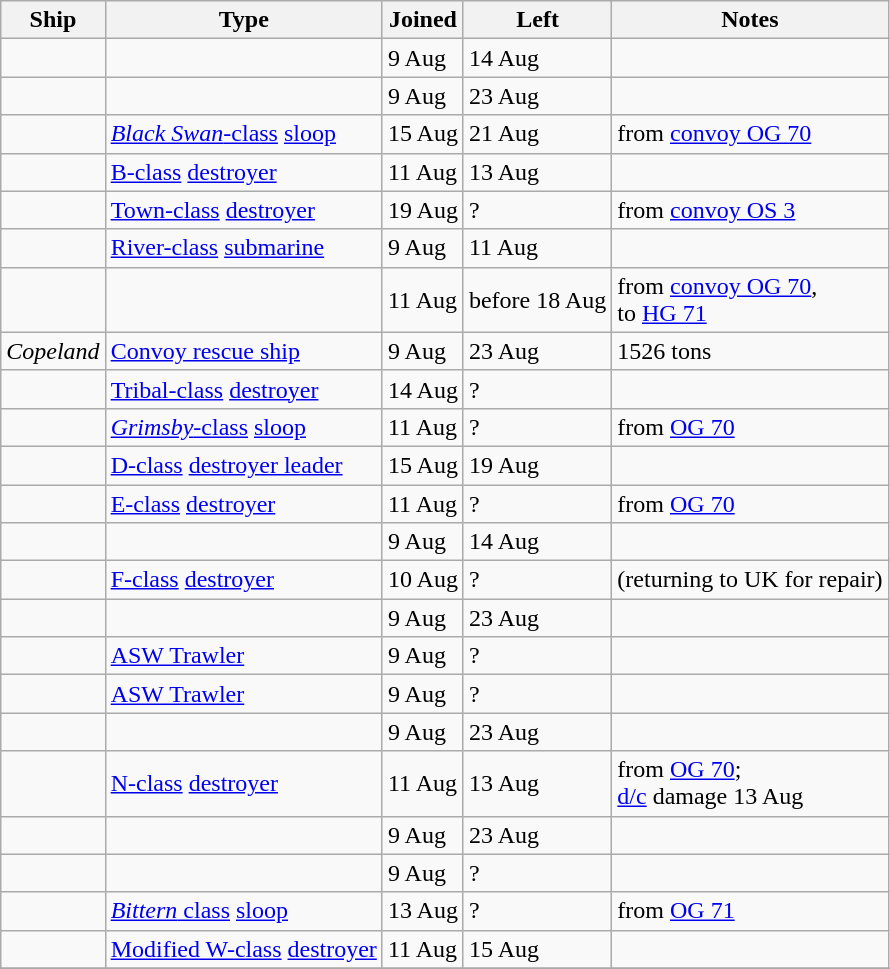<table class="wikitable sortable">
<tr>
<th>Ship</th>
<th>Type</th>
<th>Joined</th>
<th>Left</th>
<th>Notes</th>
</tr>
<tr>
<td></td>
<td></td>
<td>9 Aug</td>
<td>14 Aug</td>
<td> </td>
</tr>
<tr>
<td></td>
<td></td>
<td>9 Aug</td>
<td>23 Aug</td>
<td> </td>
</tr>
<tr>
<td></td>
<td><a href='#'><em> Black Swan</em>-class</a>  <a href='#'>sloop</a></td>
<td>15 Aug</td>
<td>21 Aug</td>
<td>from <a href='#'>convoy OG 70</a></td>
</tr>
<tr>
<td></td>
<td><a href='#'>B-class</a> <a href='#'>destroyer</a></td>
<td>11 Aug</td>
<td>13 Aug</td>
<td> </td>
</tr>
<tr>
<td></td>
<td><a href='#'>Town-class</a> <a href='#'>destroyer</a></td>
<td>19 Aug</td>
<td>?</td>
<td>from <a href='#'>convoy OS 3</a></td>
</tr>
<tr>
<td></td>
<td><a href='#'>River-class</a> <a href='#'>submarine</a></td>
<td>9 Aug</td>
<td>11 Aug</td>
<td> </td>
</tr>
<tr>
<td></td>
<td></td>
<td>11 Aug</td>
<td>before 18 Aug</td>
<td>from <a href='#'>convoy OG 70</a>,<br> to <a href='#'>HG 71</a></td>
</tr>
<tr>
<td><em>Copeland</em></td>
<td><a href='#'>Convoy rescue ship</a></td>
<td>9 Aug</td>
<td>23 Aug</td>
<td>1526 tons</td>
</tr>
<tr>
<td></td>
<td><a href='#'>Tribal-class</a> <a href='#'>destroyer</a></td>
<td>14 Aug</td>
<td>?</td>
<td> </td>
</tr>
<tr>
<td></td>
<td><a href='#'><em>Grimsby</em>-class</a> <a href='#'>sloop</a></td>
<td>11 Aug</td>
<td>?</td>
<td>from <a href='#'>OG 70</a></td>
</tr>
<tr>
<td></td>
<td><a href='#'>D-class</a> <a href='#'>destroyer leader</a></td>
<td>15 Aug</td>
<td>19 Aug</td>
<td> </td>
</tr>
<tr>
<td></td>
<td><a href='#'>E-class</a>  <a href='#'>destroyer</a></td>
<td>11 Aug</td>
<td>?</td>
<td>from <a href='#'>OG 70</a></td>
</tr>
<tr>
<td></td>
<td></td>
<td>9 Aug</td>
<td>14 Aug</td>
<td> </td>
</tr>
<tr>
<td></td>
<td><a href='#'>F-class</a> <a href='#'>destroyer</a></td>
<td>10 Aug</td>
<td>?</td>
<td>(returning to UK for repair)</td>
</tr>
<tr>
<td></td>
<td></td>
<td>9 Aug</td>
<td>23 Aug</td>
<td> </td>
</tr>
<tr>
<td></td>
<td><a href='#'>ASW Trawler</a></td>
<td>9 Aug</td>
<td>?</td>
<td> </td>
</tr>
<tr>
<td></td>
<td><a href='#'>ASW Trawler</a></td>
<td>9 Aug</td>
<td>?</td>
<td> </td>
</tr>
<tr>
<td></td>
<td></td>
<td>9 Aug</td>
<td>23 Aug</td>
<td> </td>
</tr>
<tr>
<td></td>
<td><a href='#'>N-class</a> <a href='#'>destroyer</a></td>
<td>11 Aug</td>
<td>13 Aug</td>
<td>from <a href='#'>OG 70</a>;<br> <a href='#'>d/c</a> damage 13 Aug</td>
</tr>
<tr>
<td></td>
<td></td>
<td>9 Aug</td>
<td>23 Aug</td>
<td> </td>
</tr>
<tr>
<td></td>
<td></td>
<td>9 Aug</td>
<td>?</td>
<td> </td>
</tr>
<tr>
<td></td>
<td><a href='#'><em>Bittern</em> class</a> <a href='#'>sloop</a></td>
<td>13 Aug</td>
<td>?</td>
<td>from <a href='#'>OG 71</a></td>
</tr>
<tr>
<td></td>
<td><a href='#'>Modified W-class</a> <a href='#'>destroyer</a></td>
<td>11 Aug</td>
<td>15 Aug</td>
<td> </td>
</tr>
<tr>
</tr>
</table>
